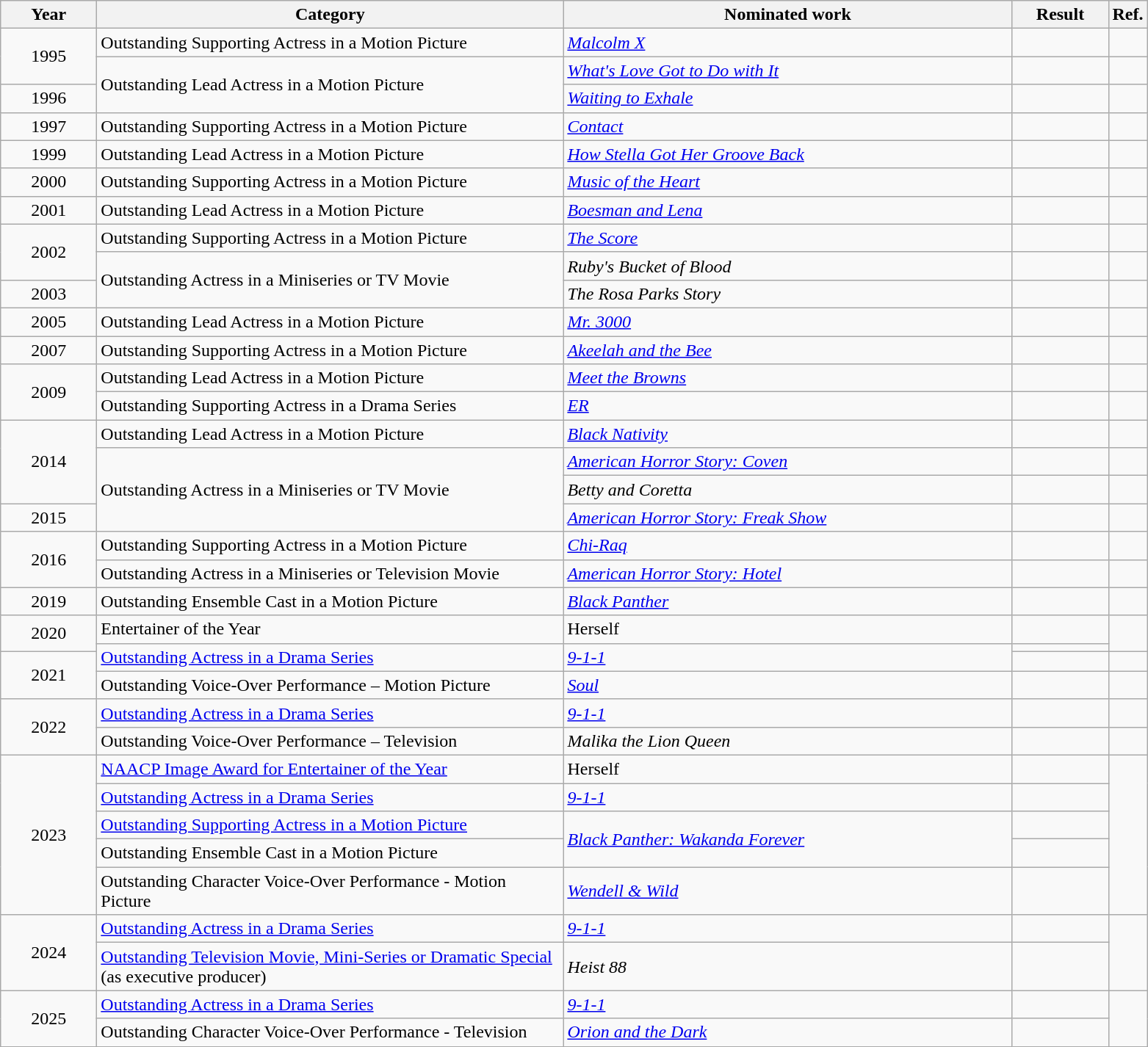<table class=wikitable>
<tr>
<th scope="col" style="width:5em;">Year</th>
<th scope="col" style="width:26em;">Category</th>
<th scope="col" style="width:25em;">Nominated work</th>
<th scope="col" style="width:5em;">Result</th>
<th>Ref.</th>
</tr>
<tr>
<td style="text-align:center;", rowspan=2>1995</td>
<td>Outstanding Supporting Actress in a Motion Picture</td>
<td><em><a href='#'>Malcolm X</a></em></td>
<td></td>
<td></td>
</tr>
<tr>
<td rowspan=2>Outstanding Lead Actress in a Motion Picture</td>
<td><em><a href='#'>What's Love Got to Do with It</a></em></td>
<td></td>
<td></td>
</tr>
<tr>
<td style="text-align:center;">1996</td>
<td><em><a href='#'>Waiting to Exhale</a></em></td>
<td></td>
<td></td>
</tr>
<tr>
<td style="text-align:center;">1997</td>
<td>Outstanding Supporting Actress in a Motion Picture</td>
<td><em><a href='#'>Contact</a></em></td>
<td></td>
<td></td>
</tr>
<tr>
<td style="text-align:center;">1999</td>
<td>Outstanding Lead Actress in a Motion Picture</td>
<td><em><a href='#'>How Stella Got Her Groove Back</a></em></td>
<td></td>
<td></td>
</tr>
<tr>
<td style="text-align:center;">2000</td>
<td>Outstanding Supporting Actress in a Motion Picture</td>
<td><em><a href='#'>Music of the Heart</a></em></td>
<td></td>
<td></td>
</tr>
<tr>
<td style="text-align:center;">2001</td>
<td>Outstanding Lead Actress in a Motion Picture</td>
<td><em><a href='#'>Boesman and Lena</a></em></td>
<td></td>
<td></td>
</tr>
<tr>
<td style="text-align:center;", rowspan=2>2002</td>
<td>Outstanding Supporting Actress in a Motion Picture</td>
<td><em><a href='#'>The Score</a></em></td>
<td></td>
<td></td>
</tr>
<tr>
<td rowspan=2>Outstanding Actress in a Miniseries or TV Movie</td>
<td><em>Ruby's Bucket of Blood</em></td>
<td></td>
<td></td>
</tr>
<tr>
<td style="text-align:center;">2003</td>
<td><em>The Rosa Parks Story</em></td>
<td></td>
<td></td>
</tr>
<tr>
<td style="text-align:center;">2005</td>
<td>Outstanding Lead Actress in a Motion Picture</td>
<td><em><a href='#'>Mr. 3000</a></em></td>
<td></td>
<td></td>
</tr>
<tr>
<td style="text-align:center;">2007</td>
<td>Outstanding Supporting Actress in a Motion Picture</td>
<td><em><a href='#'>Akeelah and the Bee</a></em></td>
<td></td>
<td></td>
</tr>
<tr>
<td style="text-align:center;", rowspan=2>2009</td>
<td>Outstanding Lead Actress in a Motion Picture</td>
<td><em><a href='#'>Meet the Browns</a></em></td>
<td></td>
<td></td>
</tr>
<tr>
<td>Outstanding Supporting Actress in a Drama Series</td>
<td><em><a href='#'>ER</a></em></td>
<td></td>
<td></td>
</tr>
<tr>
<td style="text-align:center;", rowspan=3>2014</td>
<td>Outstanding Lead Actress in a Motion Picture</td>
<td><em><a href='#'>Black Nativity</a></em></td>
<td></td>
<td></td>
</tr>
<tr>
<td rowspan=3>Outstanding Actress in a Miniseries or TV Movie</td>
<td><em><a href='#'>American Horror Story: Coven</a></em></td>
<td></td>
<td></td>
</tr>
<tr>
<td><em>Betty and Coretta</em></td>
<td></td>
<td></td>
</tr>
<tr>
<td style="text-align:center;">2015</td>
<td><em><a href='#'>American Horror Story: Freak Show</a></em></td>
<td></td>
<td></td>
</tr>
<tr>
<td style="text-align:center;", rowspan=2>2016</td>
<td>Outstanding Supporting Actress in a Motion Picture</td>
<td><em><a href='#'>Chi-Raq</a></em></td>
<td></td>
<td></td>
</tr>
<tr>
<td>Outstanding Actress in a Miniseries or Television Movie</td>
<td><em><a href='#'>American Horror Story: Hotel</a></em></td>
<td></td>
<td></td>
</tr>
<tr>
<td style="text-align:center;">2019</td>
<td>Outstanding Ensemble Cast in a Motion Picture</td>
<td><em><a href='#'>Black Panther</a></em></td>
<td></td>
<td></td>
</tr>
<tr>
<td style="text-align:center;", rowspan="2">2020</td>
<td>Entertainer of the Year</td>
<td>Herself</td>
<td></td>
<td rowspan="2"></td>
</tr>
<tr>
<td rowspan="2"><a href='#'>Outstanding Actress in a Drama Series</a></td>
<td rowspan="2"><em><a href='#'>9-1-1</a></em></td>
<td></td>
</tr>
<tr>
<td style="text-align:center;", rowspan="2">2021</td>
<td></td>
<td></td>
</tr>
<tr>
<td>Outstanding Voice-Over Performance – Motion Picture</td>
<td><em><a href='#'>Soul</a></em></td>
<td></td>
<td></td>
</tr>
<tr>
<td style="text-align:center;"rowspan="2">2022</td>
<td><a href='#'>Outstanding Actress in a Drama Series</a></td>
<td><em><a href='#'>9-1-1</a></em></td>
<td></td>
<td></td>
</tr>
<tr>
<td>Outstanding Voice-Over Performance – Television</td>
<td><em>Malika the Lion Queen</em></td>
<td></td>
<td></td>
</tr>
<tr>
<td style="text-align:center;", rowspan=5>2023</td>
<td><a href='#'>NAACP Image Award for Entertainer of the Year</a></td>
<td>Herself</td>
<td></td>
<td rowspan="5"></td>
</tr>
<tr>
<td><a href='#'>Outstanding Actress in a Drama Series</a></td>
<td><em><a href='#'>9-1-1</a></em></td>
<td></td>
</tr>
<tr>
<td><a href='#'>Outstanding Supporting Actress in a Motion Picture</a></td>
<td rowspan="2"><em><a href='#'>Black Panther: Wakanda Forever</a></em></td>
<td></td>
</tr>
<tr>
<td>Outstanding Ensemble Cast in a Motion Picture</td>
<td></td>
</tr>
<tr>
<td>Outstanding Character Voice-Over Performance - Motion Picture</td>
<td><em><a href='#'>Wendell & Wild</a></em></td>
<td></td>
</tr>
<tr>
<td style="text-align:center;", rowspan="2">2024</td>
<td><a href='#'>Outstanding Actress in a Drama Series</a></td>
<td><em><a href='#'>9-1-1</a></em></td>
<td></td>
<td rowspan="2" align="center"></td>
</tr>
<tr>
<td><a href='#'>Outstanding Television Movie, Mini-Series or Dramatic Special</a> (as executive producer)</td>
<td><em>Heist 88</em></td>
<td></td>
</tr>
<tr>
<td style="text-align:center;", rowspan="2">2025</td>
<td><a href='#'>Outstanding Actress in a Drama Series</a></td>
<td><em><a href='#'>9-1-1</a></em></td>
<td></td>
<td rowspan="2"></td>
</tr>
<tr>
<td>Outstanding Character Voice-Over Performance - Television</td>
<td><em><a href='#'>Orion and the Dark</a></em></td>
<td></td>
</tr>
</table>
